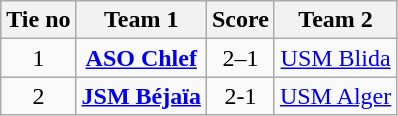<table class="wikitable" style="text-align: center">
<tr>
<th>Tie no</th>
<th>Team 1</th>
<th>Score</th>
<th>Team 2</th>
</tr>
<tr>
<td>1</td>
<td><strong><a href='#'>ASO Chlef</a></strong></td>
<td>2–1</td>
<td><a href='#'>USM Blida</a></td>
</tr>
<tr>
<td>2</td>
<td><strong><a href='#'>JSM Béjaïa</a></strong></td>
<td>2-1</td>
<td><a href='#'>USM Alger</a></td>
</tr>
</table>
